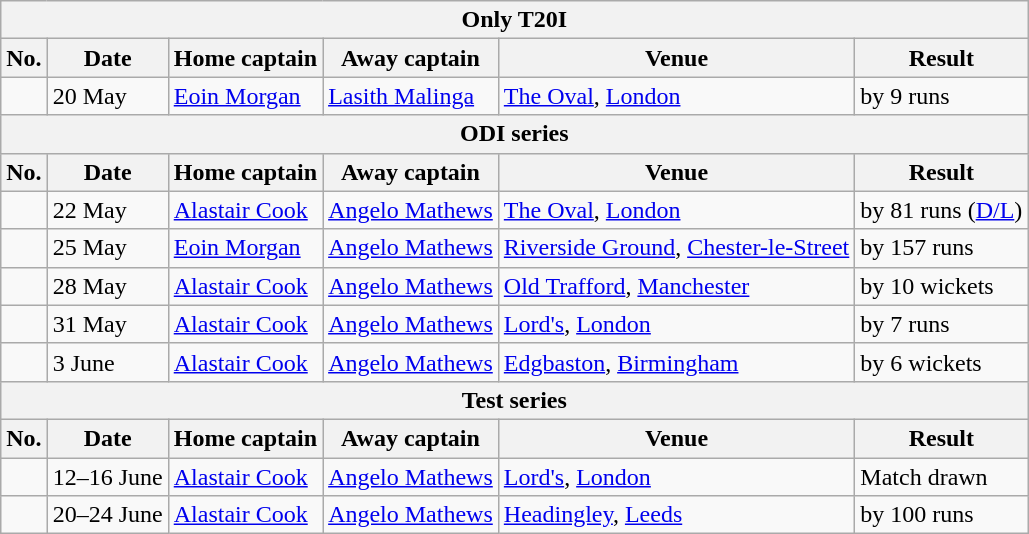<table class="wikitable">
<tr>
<th colspan="9">Only T20I</th>
</tr>
<tr>
<th>No.</th>
<th>Date</th>
<th>Home captain</th>
<th>Away captain</th>
<th>Venue</th>
<th>Result</th>
</tr>
<tr>
<td></td>
<td>20 May</td>
<td><a href='#'>Eoin Morgan</a></td>
<td><a href='#'>Lasith Malinga</a></td>
<td><a href='#'>The Oval</a>, <a href='#'>London</a></td>
<td> by 9 runs</td>
</tr>
<tr>
<th colspan="9">ODI series</th>
</tr>
<tr>
<th>No.</th>
<th>Date</th>
<th>Home captain</th>
<th>Away captain</th>
<th>Venue</th>
<th>Result</th>
</tr>
<tr>
<td></td>
<td>22 May</td>
<td><a href='#'>Alastair Cook</a></td>
<td><a href='#'>Angelo Mathews</a></td>
<td><a href='#'>The Oval</a>, <a href='#'>London</a></td>
<td> by 81 runs (<a href='#'>D/L</a>)</td>
</tr>
<tr>
<td></td>
<td>25 May</td>
<td><a href='#'>Eoin Morgan</a></td>
<td><a href='#'>Angelo Mathews</a></td>
<td><a href='#'>Riverside Ground</a>, <a href='#'>Chester-le-Street</a></td>
<td> by 157 runs</td>
</tr>
<tr>
<td></td>
<td>28 May</td>
<td><a href='#'>Alastair Cook</a></td>
<td><a href='#'>Angelo Mathews</a></td>
<td><a href='#'>Old Trafford</a>, <a href='#'>Manchester</a></td>
<td> by 10 wickets</td>
</tr>
<tr>
<td></td>
<td>31 May</td>
<td><a href='#'>Alastair Cook</a></td>
<td><a href='#'>Angelo Mathews</a></td>
<td><a href='#'>Lord's</a>, <a href='#'>London</a></td>
<td> by 7 runs</td>
</tr>
<tr>
<td></td>
<td>3 June</td>
<td><a href='#'>Alastair Cook</a></td>
<td><a href='#'>Angelo Mathews</a></td>
<td><a href='#'>Edgbaston</a>, <a href='#'>Birmingham</a></td>
<td> by 6 wickets</td>
</tr>
<tr>
<th colspan="9">Test series</th>
</tr>
<tr>
<th>No.</th>
<th>Date</th>
<th>Home captain</th>
<th>Away captain</th>
<th>Venue</th>
<th>Result</th>
</tr>
<tr>
<td></td>
<td>12–16 June</td>
<td><a href='#'>Alastair Cook</a></td>
<td><a href='#'>Angelo Mathews</a></td>
<td><a href='#'>Lord's</a>, <a href='#'>London</a></td>
<td>Match drawn</td>
</tr>
<tr>
<td></td>
<td>20–24 June</td>
<td><a href='#'>Alastair Cook</a></td>
<td><a href='#'>Angelo Mathews</a></td>
<td><a href='#'>Headingley</a>, <a href='#'>Leeds</a></td>
<td> by 100 runs</td>
</tr>
</table>
